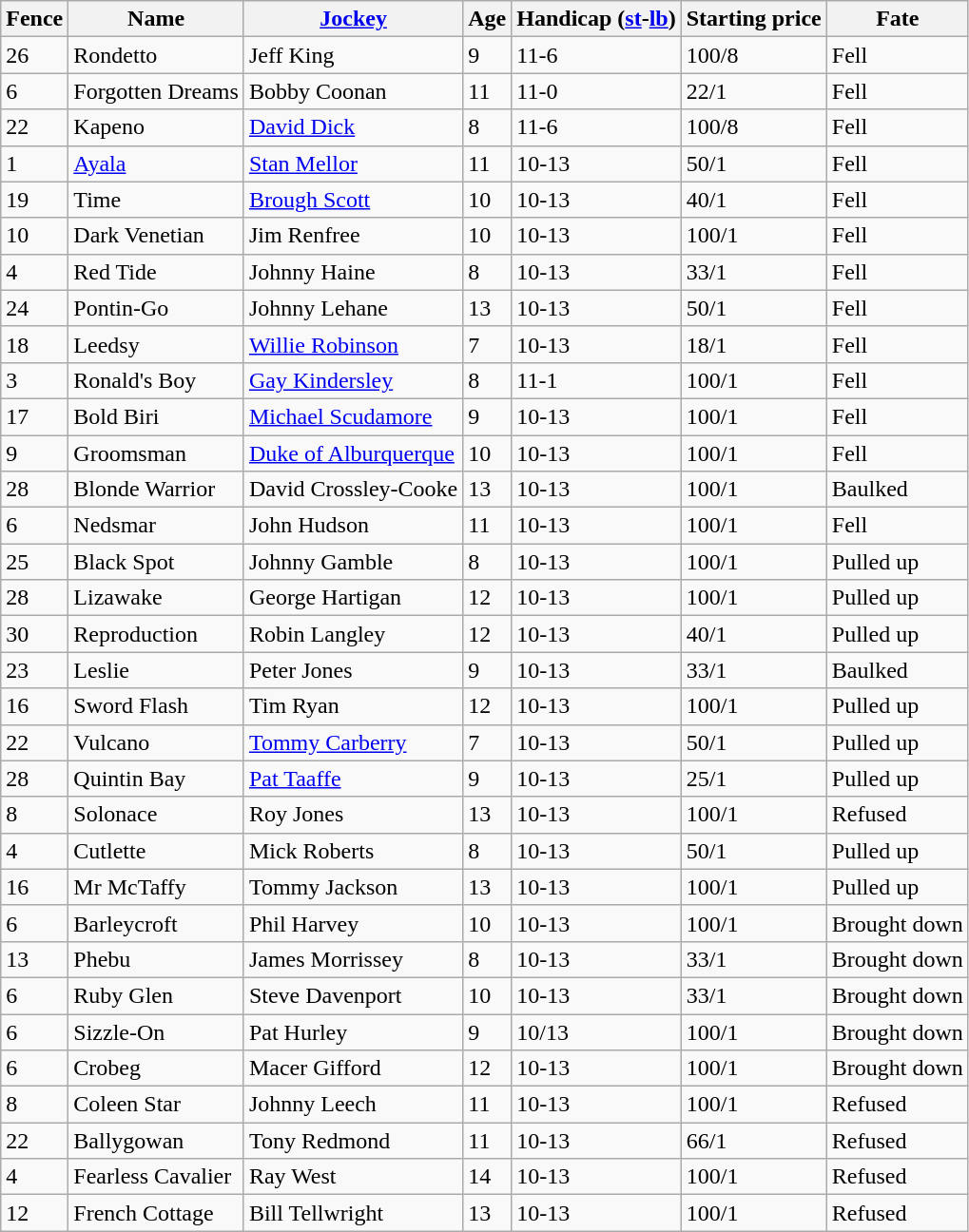<table class="wikitable sortable">
<tr>
<th>Fence</th>
<th>Name</th>
<th><a href='#'>Jockey</a></th>
<th>Age</th>
<th>Handicap (<a href='#'>st</a>-<a href='#'>lb</a>)</th>
<th>Starting price</th>
<th>Fate</th>
</tr>
<tr>
<td>26</td>
<td>Rondetto</td>
<td>Jeff King</td>
<td>9</td>
<td>11-6</td>
<td>100/8</td>
<td>Fell</td>
</tr>
<tr>
<td>6</td>
<td>Forgotten Dreams</td>
<td>Bobby Coonan</td>
<td>11</td>
<td>11-0</td>
<td>22/1</td>
<td>Fell</td>
</tr>
<tr>
<td>22</td>
<td>Kapeno</td>
<td><a href='#'>David Dick</a></td>
<td>8</td>
<td>11-6</td>
<td>100/8</td>
<td>Fell</td>
</tr>
<tr>
<td>1</td>
<td><a href='#'>Ayala</a></td>
<td><a href='#'>Stan Mellor</a></td>
<td>11</td>
<td>10-13</td>
<td>50/1</td>
<td>Fell</td>
</tr>
<tr>
<td>19</td>
<td>Time</td>
<td><a href='#'>Brough Scott</a></td>
<td>10</td>
<td>10-13</td>
<td>40/1</td>
<td>Fell</td>
</tr>
<tr>
<td>10</td>
<td>Dark Venetian</td>
<td>Jim Renfree</td>
<td>10</td>
<td>10-13</td>
<td>100/1</td>
<td>Fell</td>
</tr>
<tr>
<td>4</td>
<td>Red Tide</td>
<td>Johnny Haine</td>
<td>8</td>
<td>10-13</td>
<td>33/1</td>
<td>Fell</td>
</tr>
<tr>
<td>24</td>
<td>Pontin-Go</td>
<td>Johnny Lehane</td>
<td>13</td>
<td>10-13</td>
<td>50/1</td>
<td>Fell</td>
</tr>
<tr>
<td>18</td>
<td>Leedsy</td>
<td><a href='#'>Willie Robinson</a></td>
<td>7</td>
<td>10-13</td>
<td>18/1</td>
<td>Fell</td>
</tr>
<tr>
<td>3</td>
<td>Ronald's Boy</td>
<td><a href='#'>Gay Kindersley</a></td>
<td>8</td>
<td>11-1</td>
<td>100/1</td>
<td>Fell</td>
</tr>
<tr>
<td>17</td>
<td>Bold Biri</td>
<td><a href='#'>Michael Scudamore</a></td>
<td>9</td>
<td>10-13</td>
<td>100/1</td>
<td>Fell</td>
</tr>
<tr>
<td>9</td>
<td>Groomsman</td>
<td><a href='#'>Duke of Alburquerque</a></td>
<td>10</td>
<td>10-13</td>
<td>100/1</td>
<td>Fell</td>
</tr>
<tr>
<td>28</td>
<td>Blonde Warrior</td>
<td>David Crossley-Cooke</td>
<td>13</td>
<td>10-13</td>
<td>100/1</td>
<td>Baulked</td>
</tr>
<tr>
<td>6</td>
<td>Nedsmar</td>
<td>John Hudson</td>
<td>11</td>
<td>10-13</td>
<td>100/1</td>
<td>Fell</td>
</tr>
<tr>
<td>25</td>
<td>Black Spot</td>
<td>Johnny Gamble</td>
<td>8</td>
<td>10-13</td>
<td>100/1</td>
<td>Pulled up</td>
</tr>
<tr>
<td>28</td>
<td>Lizawake</td>
<td>George Hartigan</td>
<td>12</td>
<td>10-13</td>
<td>100/1</td>
<td>Pulled up</td>
</tr>
<tr>
<td>30</td>
<td>Reproduction</td>
<td>Robin Langley</td>
<td>12</td>
<td>10-13</td>
<td>40/1</td>
<td>Pulled up</td>
</tr>
<tr>
<td>23</td>
<td>Leslie</td>
<td>Peter Jones</td>
<td>9</td>
<td>10-13</td>
<td>33/1</td>
<td>Baulked</td>
</tr>
<tr>
<td>16</td>
<td>Sword Flash</td>
<td>Tim Ryan</td>
<td>12</td>
<td>10-13</td>
<td>100/1</td>
<td>Pulled up</td>
</tr>
<tr>
<td>22</td>
<td>Vulcano</td>
<td><a href='#'>Tommy Carberry</a></td>
<td>7</td>
<td>10-13</td>
<td>50/1</td>
<td>Pulled up</td>
</tr>
<tr>
<td>28</td>
<td>Quintin Bay</td>
<td><a href='#'>Pat Taaffe</a></td>
<td>9</td>
<td>10-13</td>
<td>25/1</td>
<td>Pulled up</td>
</tr>
<tr>
<td>8</td>
<td>Solonace</td>
<td>Roy Jones</td>
<td>13</td>
<td>10-13</td>
<td>100/1</td>
<td>Refused</td>
</tr>
<tr>
<td>4</td>
<td>Cutlette</td>
<td>Mick Roberts</td>
<td>8</td>
<td>10-13</td>
<td>50/1</td>
<td>Pulled up</td>
</tr>
<tr>
<td>16</td>
<td>Mr McTaffy</td>
<td>Tommy Jackson</td>
<td>13</td>
<td>10-13</td>
<td>100/1</td>
<td>Pulled up</td>
</tr>
<tr>
<td>6</td>
<td>Barleycroft</td>
<td>Phil Harvey</td>
<td>10</td>
<td>10-13</td>
<td>100/1</td>
<td>Brought down</td>
</tr>
<tr>
<td>13</td>
<td>Phebu</td>
<td>James Morrissey</td>
<td>8</td>
<td>10-13</td>
<td>33/1</td>
<td>Brought down</td>
</tr>
<tr>
<td>6</td>
<td>Ruby Glen</td>
<td>Steve Davenport</td>
<td>10</td>
<td>10-13</td>
<td>33/1</td>
<td>Brought down</td>
</tr>
<tr>
<td>6</td>
<td>Sizzle-On</td>
<td>Pat Hurley</td>
<td>9</td>
<td>10/13</td>
<td>100/1</td>
<td>Brought down</td>
</tr>
<tr>
<td>6</td>
<td>Crobeg</td>
<td>Macer Gifford</td>
<td>12</td>
<td>10-13</td>
<td>100/1</td>
<td>Brought down</td>
</tr>
<tr>
<td>8</td>
<td>Coleen Star</td>
<td>Johnny Leech</td>
<td>11</td>
<td>10-13</td>
<td>100/1</td>
<td>Refused</td>
</tr>
<tr>
<td>22</td>
<td>Ballygowan</td>
<td>Tony Redmond</td>
<td>11</td>
<td>10-13</td>
<td>66/1</td>
<td>Refused</td>
</tr>
<tr>
<td>4</td>
<td>Fearless Cavalier</td>
<td>Ray West</td>
<td>14</td>
<td>10-13</td>
<td>100/1</td>
<td>Refused</td>
</tr>
<tr>
<td>12</td>
<td>French Cottage</td>
<td>Bill Tellwright</td>
<td>13</td>
<td>10-13</td>
<td>100/1</td>
<td>Refused</td>
</tr>
</table>
